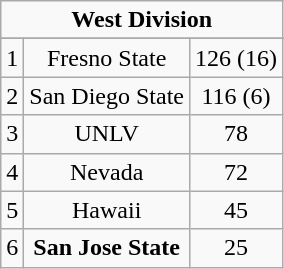<table class="wikitable">
<tr align="center">
<td align="center" Colspan="3"><strong>West Division</strong></td>
</tr>
<tr align="center">
</tr>
<tr align="center">
<td>1</td>
<td>Fresno State</td>
<td>126 (16)</td>
</tr>
<tr align="center">
<td>2</td>
<td>San Diego State</td>
<td>116 (6)</td>
</tr>
<tr align="center">
<td>3</td>
<td>UNLV</td>
<td>78</td>
</tr>
<tr align="center">
<td>4</td>
<td>Nevada</td>
<td>72</td>
</tr>
<tr align="center">
<td>5</td>
<td>Hawaii</td>
<td>45</td>
</tr>
<tr align="center">
<td>6</td>
<td><strong>San Jose State</strong></td>
<td>25</td>
</tr>
</table>
